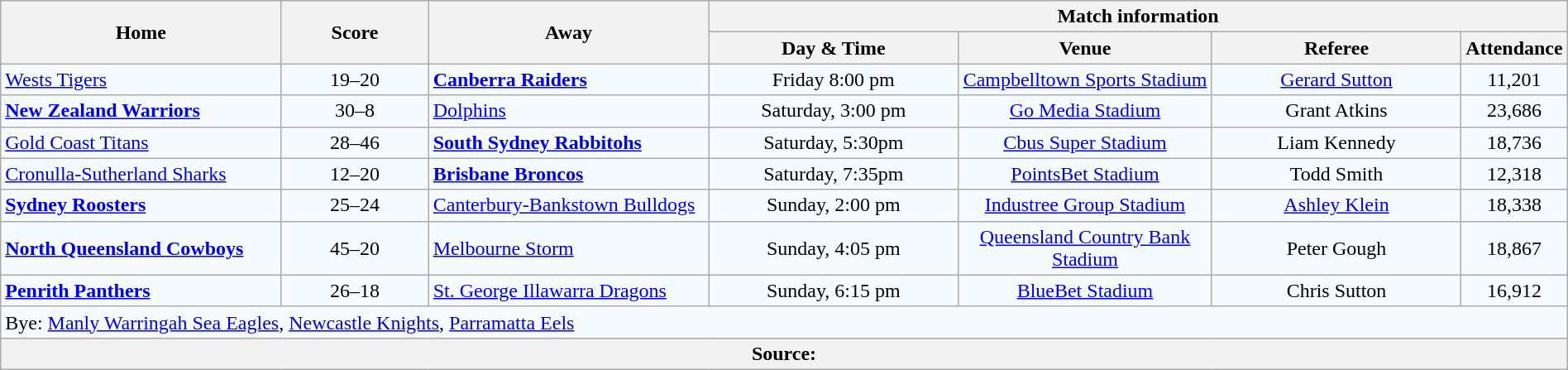<table class="wikitable" style="border-collapse:collapse; text-align:center; width:100%;">
<tr style="text-align:center; background:#f5faff;"  style="background:#c1d8ff;">
<th rowspan="2" style="width:19%;">Home</th>
<th rowspan="2" style="width:10%;">Score</th>
<th rowspan="2" style="width:19%;">Away</th>
<th colspan="4">Match information</th>
</tr>
<tr style="text-align:center; background:#f5faff;"  style="background:#efefef;">
<th width="17%">Day & Time</th>
<th width="17%">Venue</th>
<th width="17%">Referee</th>
<th width="5%">Attendance</th>
</tr>
<tr style="text-align:center; background:#f5faff;">
<td align="left"> <a href='#'>Wests Tigers</a></td>
<td>19–20</td>
<td align="left"><strong> <a href='#'>Canberra Raiders</a></strong></td>
<td>Friday 8:00 pm</td>
<td><a href='#'>Campbelltown Sports Stadium</a></td>
<td><a href='#'>Gerard Sutton</a></td>
<td>11,201</td>
</tr>
<tr style="text-align:center; background:#f5faff;">
<td align="left"><strong> <a href='#'>New Zealand Warriors</a></strong></td>
<td>30–8</td>
<td align="left"> <a href='#'>Dolphins</a></td>
<td>Saturday, 3:00 pm</td>
<td><a href='#'>Go Media Stadium</a></td>
<td>Grant Atkins</td>
<td>23,686</td>
</tr>
<tr style="text-align:center; background:#f5faff;">
<td align="left"> <a href='#'>Gold Coast Titans</a></td>
<td>28–46</td>
<td align="left"><strong> <a href='#'>South Sydney Rabbitohs</a></strong></td>
<td>Saturday, 5:30pm</td>
<td><a href='#'>Cbus Super Stadium</a></td>
<td>Liam Kennedy</td>
<td>18,736</td>
</tr>
<tr style="text-align:center; background:#f5faff;">
<td align="left"> <a href='#'>Cronulla-Sutherland Sharks</a></td>
<td>12–20</td>
<td align="left"><strong> <a href='#'>Brisbane Broncos</a></strong></td>
<td>Saturday, 7:35pm</td>
<td><a href='#'>PointsBet Stadium</a></td>
<td>Todd Smith</td>
<td>12,318</td>
</tr>
<tr style="text-align:center; background:#f5faff;">
<td align="left"><strong> <a href='#'>Sydney Roosters</a></strong></td>
<td>25–24</td>
<td align="left"> <a href='#'>Canterbury-Bankstown Bulldogs</a></td>
<td>Sunday, 2:00 pm</td>
<td><a href='#'>Industree Group Stadium</a></td>
<td><a href='#'>Ashley Klein</a></td>
<td>18,338</td>
</tr>
<tr style="text-align:center; background:#f5faff;">
<td align="left"><strong> <a href='#'>North Queensland Cowboys</a></strong></td>
<td>45–20</td>
<td align="left"> <a href='#'>Melbourne Storm</a></td>
<td>Sunday, 4:05 pm</td>
<td><a href='#'>Queensland Country Bank Stadium</a></td>
<td>Peter Gough</td>
<td>18,867</td>
</tr>
<tr style="text-align:center; background:#f5faff;">
<td align="left"><strong> <a href='#'>Penrith Panthers</a></strong></td>
<td>26–18</td>
<td align="left"> <a href='#'>St. George Illawarra Dragons</a></td>
<td>Sunday, 6:15 pm</td>
<td><a href='#'>BlueBet Stadium</a></td>
<td>Chris Sutton</td>
<td>16,912</td>
</tr>
<tr style="text-align:center; background:#f5faff;">
<td colspan="7" align="left">Bye:  <a href='#'>Manly Warringah Sea Eagles</a>,  <a href='#'>Newcastle Knights</a>,  <a href='#'>Parramatta Eels</a></td>
</tr>
<tr style="text-align:center; background:#f5faff;">
<th colspan="7" align="left">Source:</th>
</tr>
</table>
